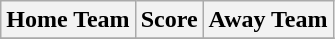<table class="wikitable" style="text-align: center">
<tr>
<th>Home Team</th>
<th>Score</th>
<th>Away Team</th>
</tr>
<tr>
</tr>
</table>
